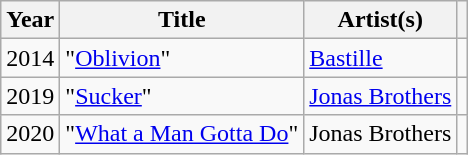<table class="wikitable sortable">
<tr>
<th>Year</th>
<th>Title</th>
<th>Artist(s)</th>
<th class="unsortable"></th>
</tr>
<tr>
<td>2014</td>
<td>"<a href='#'>Oblivion</a>"</td>
<td><a href='#'>Bastille</a></td>
<td style="text-align:center;"></td>
</tr>
<tr>
<td>2019</td>
<td>"<a href='#'>Sucker</a>"</td>
<td><a href='#'>Jonas Brothers</a></td>
<td style="text-align:center;"></td>
</tr>
<tr>
<td>2020</td>
<td>"<a href='#'>What a Man Gotta Do</a>"</td>
<td>Jonas Brothers</td>
<td style="text-align:center;"></td>
</tr>
</table>
